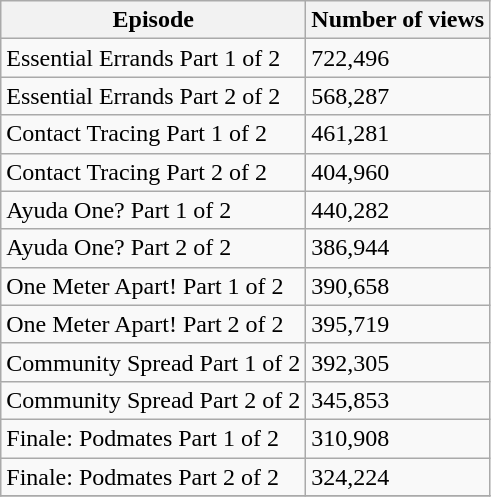<table class="wikitable">
<tr>
<th>Episode</th>
<th>Number of views</th>
</tr>
<tr>
<td>Essential Errands Part 1 of 2</td>
<td>722,496</td>
</tr>
<tr>
<td>Essential Errands Part 2 of 2</td>
<td>568,287</td>
</tr>
<tr>
<td>Contact Tracing Part 1 of 2</td>
<td>461,281</td>
</tr>
<tr>
<td>Contact Tracing Part 2 of 2</td>
<td>404,960</td>
</tr>
<tr>
<td>Ayuda One? Part 1 of 2</td>
<td>440,282</td>
</tr>
<tr>
<td>Ayuda One? Part 2 of 2</td>
<td>386,944</td>
</tr>
<tr>
<td>One Meter Apart! Part 1 of 2</td>
<td>390,658</td>
</tr>
<tr>
<td>One Meter Apart! Part 2 of 2</td>
<td>395,719</td>
</tr>
<tr>
<td>Community Spread Part 1 of 2</td>
<td>392,305</td>
</tr>
<tr>
<td>Community Spread Part 2 of 2</td>
<td>345,853</td>
</tr>
<tr>
<td>Finale: Podmates Part 1 of 2</td>
<td>310,908</td>
</tr>
<tr>
<td>Finale: Podmates Part 2 of 2</td>
<td>324,224</td>
</tr>
<tr>
</tr>
</table>
